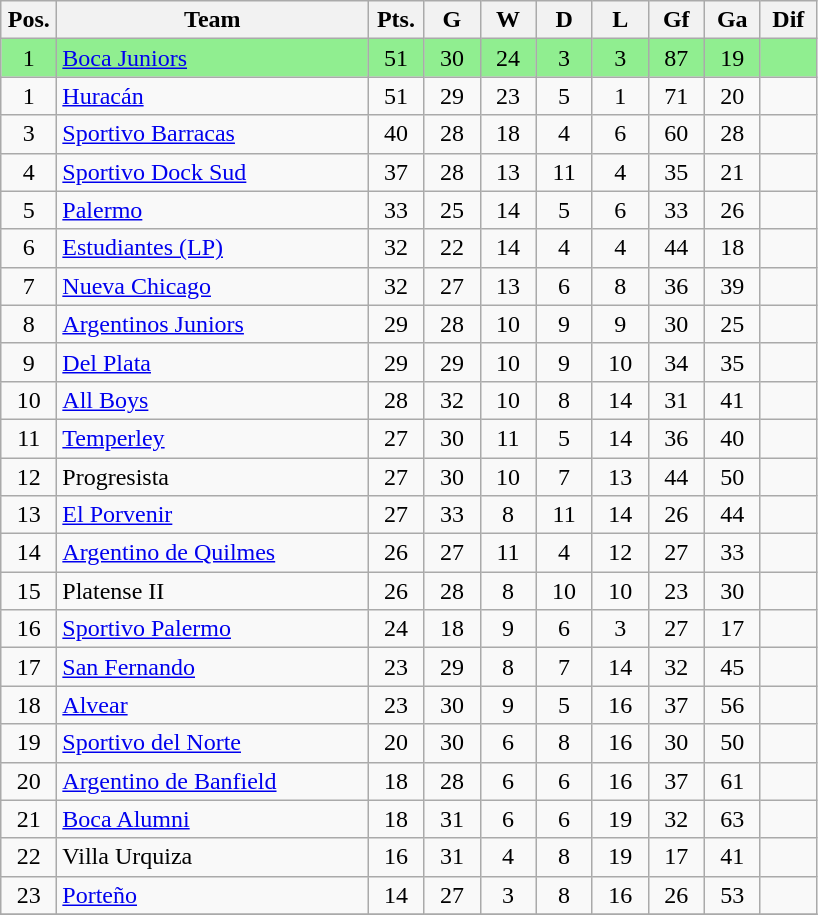<table class="wikitable" style="text-align:center">
<tr>
<th width=30px>Pos.</th>
<th width=200px>Team</th>
<th width=30px>Pts.</th>
<th width=30px>G</th>
<th width=30px>W</th>
<th width=30px>D</th>
<th width=30px>L</th>
<th width=30px>Gf</th>
<th width=30px>Ga</th>
<th width=30px>Dif</th>
</tr>
<tr bgcolor="lightgreen">
<td>1</td>
<td align="left"><a href='#'>Boca Juniors</a></td>
<td>51</td>
<td>30</td>
<td>24</td>
<td>3</td>
<td>3</td>
<td>87</td>
<td>19</td>
<td></td>
</tr>
<tr>
<td>1</td>
<td align="left"><a href='#'>Huracán</a></td>
<td>51</td>
<td>29</td>
<td>23</td>
<td>5</td>
<td>1</td>
<td>71</td>
<td>20</td>
<td></td>
</tr>
<tr>
<td>3</td>
<td align="left"><a href='#'>Sportivo Barracas</a></td>
<td>40</td>
<td>28</td>
<td>18</td>
<td>4</td>
<td>6</td>
<td>60</td>
<td>28</td>
<td></td>
</tr>
<tr>
<td>4</td>
<td align="left"><a href='#'>Sportivo Dock Sud</a></td>
<td>37</td>
<td>28</td>
<td>13</td>
<td>11</td>
<td>4</td>
<td>35</td>
<td>21</td>
<td></td>
</tr>
<tr>
<td>5</td>
<td align="left"><a href='#'>Palermo</a></td>
<td>33</td>
<td>25</td>
<td>14</td>
<td>5</td>
<td>6</td>
<td>33</td>
<td>26</td>
<td></td>
</tr>
<tr>
<td>6</td>
<td align="left"><a href='#'>Estudiantes (LP)</a></td>
<td>32</td>
<td>22</td>
<td>14</td>
<td>4</td>
<td>4</td>
<td>44</td>
<td>18</td>
<td></td>
</tr>
<tr>
<td>7</td>
<td align="left"><a href='#'>Nueva Chicago</a></td>
<td>32</td>
<td>27</td>
<td>13</td>
<td>6</td>
<td>8</td>
<td>36</td>
<td>39</td>
<td></td>
</tr>
<tr>
<td>8</td>
<td align="left"><a href='#'>Argentinos Juniors</a></td>
<td>29</td>
<td>28</td>
<td>10</td>
<td>9</td>
<td>9</td>
<td>30</td>
<td>25</td>
<td></td>
</tr>
<tr>
<td>9</td>
<td align="left"><a href='#'>Del Plata</a></td>
<td>29</td>
<td>29</td>
<td>10</td>
<td>9</td>
<td>10</td>
<td>34</td>
<td>35</td>
<td></td>
</tr>
<tr>
<td>10</td>
<td align="left"><a href='#'>All Boys</a></td>
<td>28</td>
<td>32</td>
<td>10</td>
<td>8</td>
<td>14</td>
<td>31</td>
<td>41</td>
<td></td>
</tr>
<tr>
<td>11</td>
<td align="left"><a href='#'>Temperley</a></td>
<td>27</td>
<td>30</td>
<td>11</td>
<td>5</td>
<td>14</td>
<td>36</td>
<td>40</td>
<td></td>
</tr>
<tr>
<td>12</td>
<td align="left">Progresista</td>
<td>27</td>
<td>30</td>
<td>10</td>
<td>7</td>
<td>13</td>
<td>44</td>
<td>50</td>
<td></td>
</tr>
<tr>
<td>13</td>
<td align="left"><a href='#'>El Porvenir</a></td>
<td>27</td>
<td>33</td>
<td>8</td>
<td>11</td>
<td>14</td>
<td>26</td>
<td>44</td>
<td></td>
</tr>
<tr>
<td>14</td>
<td align="left"><a href='#'>Argentino de Quilmes</a></td>
<td>26</td>
<td>27</td>
<td>11</td>
<td>4</td>
<td>12</td>
<td>27</td>
<td>33</td>
<td></td>
</tr>
<tr>
<td>15</td>
<td align="left">Platense II </td>
<td>26</td>
<td>28</td>
<td>8</td>
<td>10</td>
<td>10</td>
<td>23</td>
<td>30</td>
<td></td>
</tr>
<tr>
<td>16</td>
<td align="left"><a href='#'>Sportivo Palermo</a></td>
<td>24</td>
<td>18</td>
<td>9</td>
<td>6</td>
<td>3</td>
<td>27</td>
<td>17</td>
<td></td>
</tr>
<tr>
<td>17</td>
<td align="left"><a href='#'>San Fernando</a></td>
<td>23</td>
<td>29</td>
<td>8</td>
<td>7</td>
<td>14</td>
<td>32</td>
<td>45</td>
<td></td>
</tr>
<tr>
<td>18</td>
<td align="left"><a href='#'>Alvear</a></td>
<td>23</td>
<td>30</td>
<td>9</td>
<td>5</td>
<td>16</td>
<td>37</td>
<td>56</td>
<td></td>
</tr>
<tr>
<td>19</td>
<td align="left"><a href='#'>Sportivo del Norte</a></td>
<td>20</td>
<td>30</td>
<td>6</td>
<td>8</td>
<td>16</td>
<td>30</td>
<td>50</td>
<td></td>
</tr>
<tr>
<td>20</td>
<td align="left"><a href='#'>Argentino de Banfield</a></td>
<td>18</td>
<td>28</td>
<td>6</td>
<td>6</td>
<td>16</td>
<td>37</td>
<td>61</td>
<td></td>
</tr>
<tr>
<td>21</td>
<td align="left"><a href='#'>Boca Alumni</a></td>
<td>18</td>
<td>31</td>
<td>6</td>
<td>6</td>
<td>19</td>
<td>32</td>
<td>63</td>
<td></td>
</tr>
<tr>
<td>22</td>
<td align="left">Villa Urquiza</td>
<td>16</td>
<td>31</td>
<td>4</td>
<td>8</td>
<td>19</td>
<td>17</td>
<td>41</td>
<td></td>
</tr>
<tr>
<td>23</td>
<td align="left"><a href='#'>Porteño</a></td>
<td>14</td>
<td>27</td>
<td>3</td>
<td>8</td>
<td>16</td>
<td>26</td>
<td>53</td>
<td></td>
</tr>
<tr>
</tr>
</table>
